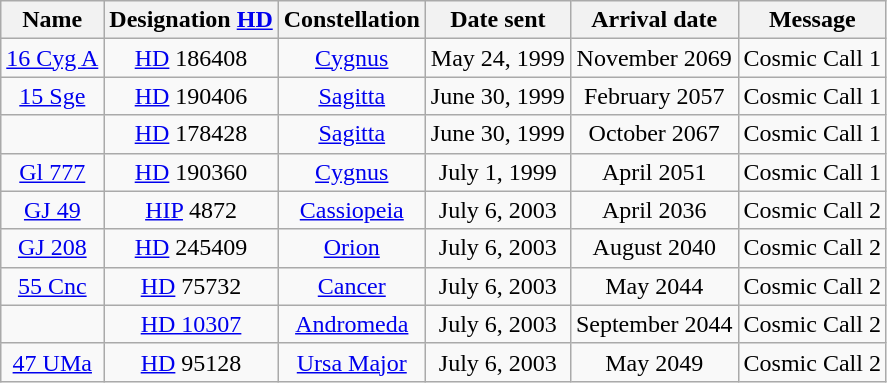<table class="wikitable">
<tr>
<th>Name</th>
<th>Designation <a href='#'>HD</a></th>
<th>Constellation</th>
<th>Date sent</th>
<th>Arrival date</th>
<th>Message</th>
</tr>
<tr align=center>
<td><a href='#'>16 Cyg A</a></td>
<td><a href='#'>HD</a> 186408</td>
<td><a href='#'>Cygnus</a></td>
<td>May 24, 1999</td>
<td>November 2069</td>
<td>Cosmic Call 1</td>
</tr>
<tr align=center>
<td><a href='#'>15 Sge</a></td>
<td><a href='#'>HD</a> 190406</td>
<td><a href='#'>Sagitta</a></td>
<td>June 30, 1999</td>
<td>February 2057</td>
<td>Cosmic Call 1</td>
</tr>
<tr align=center>
<td></td>
<td><a href='#'>HD</a> 178428</td>
<td><a href='#'>Sagitta</a></td>
<td>June 30, 1999</td>
<td>October 2067</td>
<td>Cosmic Call 1</td>
</tr>
<tr align=center>
<td><a href='#'>Gl 777</a></td>
<td><a href='#'>HD</a> 190360</td>
<td><a href='#'>Cygnus</a></td>
<td>July 1, 1999</td>
<td>April 2051</td>
<td>Cosmic Call 1</td>
</tr>
<tr align=center>
<td><a href='#'>GJ 49</a></td>
<td><a href='#'>HIP</a> 4872</td>
<td><a href='#'>Cassiopeia</a></td>
<td>July 6, 2003</td>
<td>April 2036</td>
<td>Cosmic Call 2</td>
</tr>
<tr align=center>
<td><a href='#'>GJ 208</a></td>
<td><a href='#'>HD</a> 245409</td>
<td><a href='#'>Orion</a></td>
<td>July 6, 2003</td>
<td>August 2040</td>
<td>Cosmic Call 2</td>
</tr>
<tr align=center>
<td><a href='#'>55 Cnc</a></td>
<td><a href='#'>HD</a> 75732</td>
<td><a href='#'>Cancer</a></td>
<td>July 6, 2003</td>
<td>May 2044</td>
<td>Cosmic Call 2</td>
</tr>
<tr align=center>
<td></td>
<td><a href='#'>HD 10307</a></td>
<td><a href='#'>Andromeda</a></td>
<td>July 6, 2003</td>
<td>September 2044</td>
<td>Cosmic Call 2</td>
</tr>
<tr align=center>
<td><a href='#'>47 UMa</a></td>
<td><a href='#'>HD</a> 95128</td>
<td><a href='#'>Ursa Major</a></td>
<td>July 6, 2003</td>
<td>May 2049</td>
<td>Cosmic Call 2</td>
</tr>
</table>
